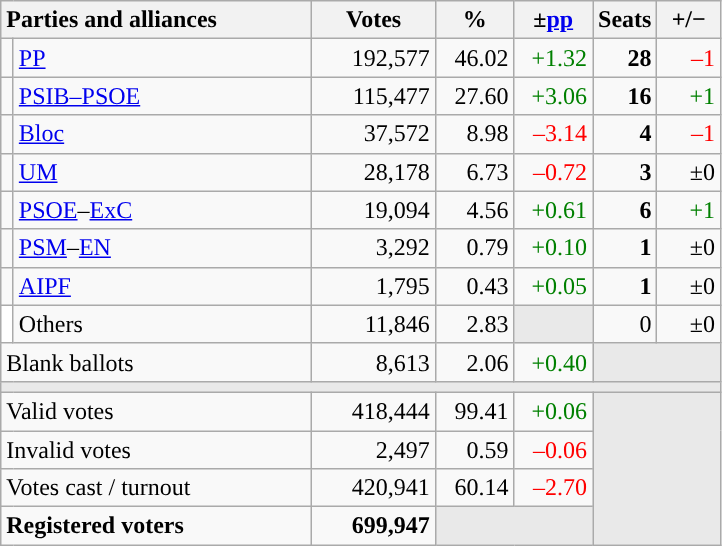<table class="wikitable" style="text-align:right;">
<tr>
<th style="text-align:left;" colspan="2" width="200">Parties and alliances</th>
<th width="75">Votes</th>
<th width="45">%</th>
<th width="45">±<a href='#'>pp</a></th>
<th width="35">Seats</th>
<th width="35">+/−</th>
</tr>
<tr>
<td width="1" style="color:inherit;background:"></td>
<td align="left"><a href='#'>PP</a></td>
<td>192,577</td>
<td>46.02</td>
<td style="color:green;">+1.32</td>
<td><strong>28</strong></td>
<td style="color:red;">–1</td>
</tr>
<tr>
<td style="color:inherit;background:"></td>
<td align="left"><a href='#'>PSIB–PSOE</a></td>
<td>115,477</td>
<td>27.60</td>
<td style="color:green;">+3.06</td>
<td><strong>16</strong></td>
<td style="color:green;">+1</td>
</tr>
<tr>
<td style="color:inherit;background:"></td>
<td align="left"><a href='#'>Bloc</a></td>
<td>37,572</td>
<td>8.98</td>
<td style="color:red;">–3.14</td>
<td><strong>4</strong></td>
<td style="color:red;">–1</td>
</tr>
<tr>
<td style="color:inherit;background:"></td>
<td align="left"><a href='#'>UM</a></td>
<td>28,178</td>
<td>6.73</td>
<td style="color:red;">–0.72</td>
<td><strong>3</strong></td>
<td>±0</td>
</tr>
<tr>
<td style="color:inherit;background:"></td>
<td align="left"><a href='#'>PSOE</a>–<a href='#'>ExC</a></td>
<td>19,094</td>
<td>4.56</td>
<td style="color:green;">+0.61</td>
<td><strong>6</strong></td>
<td style="color:green;">+1</td>
</tr>
<tr>
<td style="color:inherit;background:"></td>
<td align="left"><a href='#'>PSM</a>–<a href='#'>EN</a></td>
<td>3,292</td>
<td>0.79</td>
<td style="color:green;">+0.10</td>
<td><strong>1</strong></td>
<td>±0</td>
</tr>
<tr>
<td style="color:inherit;background:"></td>
<td align="left"><a href='#'>AIPF</a></td>
<td>1,795</td>
<td>0.43</td>
<td style="color:green;">+0.05</td>
<td><strong>1</strong></td>
<td>±0</td>
</tr>
<tr>
<td bgcolor="white"></td>
<td align="left">Others</td>
<td>11,846</td>
<td>2.83</td>
<td bgcolor="#E9E9E9"></td>
<td>0</td>
<td>±0</td>
</tr>
<tr>
<td align="left" colspan="2">Blank ballots</td>
<td>8,613</td>
<td>2.06</td>
<td style="color:green;">+0.40</td>
<td bgcolor="#E9E9E9" colspan="2"></td>
</tr>
<tr>
<td colspan="7" bgcolor="#E9E9E9"></td>
</tr>
<tr>
<td align="left" colspan="2">Valid votes</td>
<td>418,444</td>
<td>99.41</td>
<td style="color:green;">+0.06</td>
<td bgcolor="#E9E9E9" colspan="2" rowspan="4"></td>
</tr>
<tr>
<td align="left" colspan="2">Invalid votes</td>
<td>2,497</td>
<td>0.59</td>
<td style="color:red;">–0.06</td>
</tr>
<tr>
<td align="left" colspan="2">Votes cast / turnout</td>
<td>420,941</td>
<td>60.14</td>
<td style="color:red;">–2.70</td>
</tr>
<tr style="font-weight:bold;">
<td align="left" colspan="2">Registered voters</td>
<td>699,947</td>
<td bgcolor="#E9E9E9" colspan="2"></td>
</tr>
</table>
